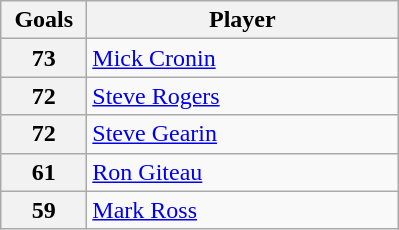<table class="wikitable" style="text-align:left;">
<tr>
<th width=50>Goals</th>
<th width=200>Player</th>
</tr>
<tr>
<th>73</th>
<td> <a href='#'>Mick Cronin</a></td>
</tr>
<tr>
<th>72</th>
<td> <a href='#'>Steve Rogers</a></td>
</tr>
<tr>
<th>72</th>
<td> <a href='#'>Steve Gearin</a></td>
</tr>
<tr>
<th>61</th>
<td> <a href='#'>Ron Giteau</a></td>
</tr>
<tr>
<th>59</th>
<td> <a href='#'>Mark Ross</a></td>
</tr>
</table>
